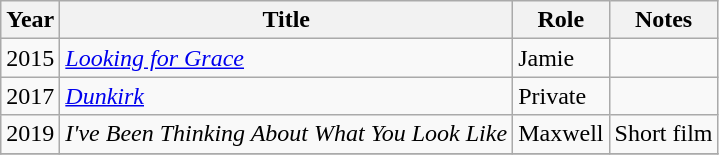<table class="wikitable">
<tr>
<th>Year</th>
<th>Title</th>
<th>Role</th>
<th>Notes</th>
</tr>
<tr>
<td rowspan="1">2015</td>
<td><em><a href='#'>Looking for Grace</a></em></td>
<td>Jamie</td>
<td></td>
</tr>
<tr>
<td>2017</td>
<td><em><a href='#'>Dunkirk</a></em></td>
<td>Private</td>
<td></td>
</tr>
<tr>
<td>2019</td>
<td><em>I've Been Thinking About What You Look Like</em></td>
<td>Maxwell</td>
<td>Short film</td>
</tr>
<tr>
</tr>
</table>
